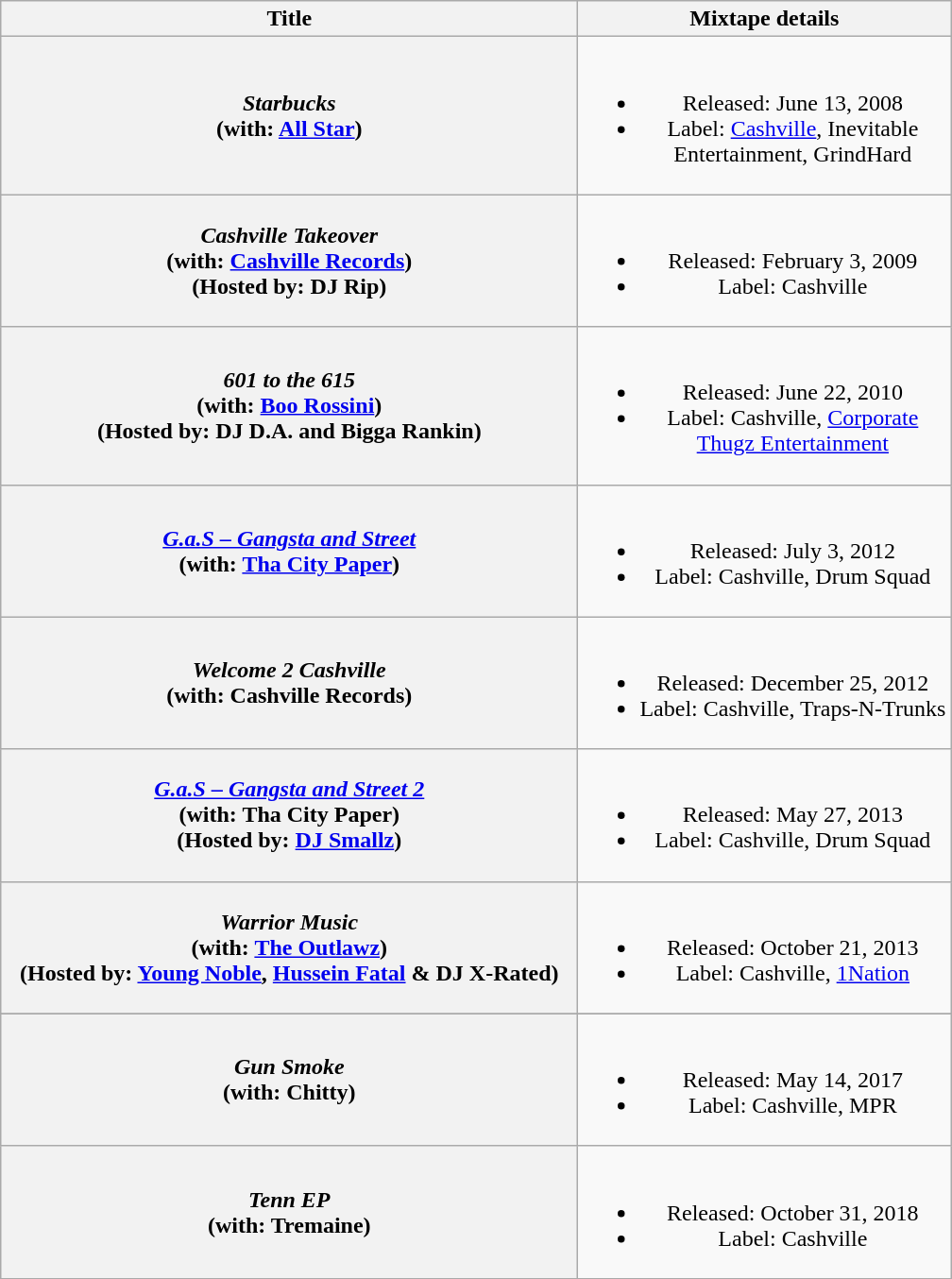<table class="wikitable plainrowheaders" style="text-align:center;">
<tr>
<th scope="col" style="width:25em;">Title</th>
<th scope="col" style="width:16em;">Mixtape details</th>
</tr>
<tr>
<th scope="row"><em>Starbucks</em> <br><span>(with: <a href='#'>All Star</a>)</span></th>
<td><br><ul><li>Released: June 13, 2008</li><li>Label: <a href='#'>Cashville</a>, Inevitable Entertainment, GrindHard</li></ul></td>
</tr>
<tr>
<th scope="row"><em>Cashville Takeover</em> <br><span>(with: <a href='#'>Cashville Records</a>)</span><br><span>(Hosted by: DJ Rip)</span></th>
<td><br><ul><li>Released: February 3, 2009</li><li>Label: Cashville</li></ul></td>
</tr>
<tr>
<th scope="row"><em>601 to the 615</em> <br><span>(with: <a href='#'>Boo Rossini</a>)</span><br><span>(Hosted by: DJ D.A. and Bigga Rankin)</span></th>
<td><br><ul><li>Released: June 22, 2010</li><li>Label: Cashville, <a href='#'>Corporate Thugz Entertainment</a></li></ul></td>
</tr>
<tr>
<th scope="row"><em><a href='#'>G.a.S – Gangsta and Street</a></em> <br><span>(with: <a href='#'>Tha City Paper</a>)</span></th>
<td><br><ul><li>Released: July 3, 2012</li><li>Label: Cashville, Drum Squad</li></ul></td>
</tr>
<tr>
<th scope="row"><em>Welcome 2 Cashville</em> <br><span>(with: Cashville Records)</span></th>
<td><br><ul><li>Released: December 25, 2012</li><li>Label: Cashville, Traps-N-Trunks</li></ul></td>
</tr>
<tr>
<th scope="row"><em><a href='#'>G.a.S – Gangsta and Street 2</a></em> <br><span>(with: Tha City Paper)</span><br><span>(Hosted by: <a href='#'>DJ Smallz</a>)</span></th>
<td><br><ul><li>Released: May 27, 2013</li><li>Label: Cashville, Drum Squad</li></ul></td>
</tr>
<tr>
<th scope="row"><em>Warrior Music</em> <br><span>(with: <a href='#'>The Outlawz</a>)</span><br><span>(Hosted by: <a href='#'>Young Noble</a>, <a href='#'>Hussein Fatal</a> & DJ X-Rated)</span></th>
<td><br><ul><li>Released: October 21, 2013</li><li>Label: Cashville, <a href='#'>1Nation</a></li></ul></td>
</tr>
<tr>
</tr>
<tr>
<th scope="row"><em>Gun Smoke</em> <br><span>(with: Chitty)</span></th>
<td><br><ul><li>Released: May 14, 2017</li><li>Label: Cashville, MPR</li></ul></td>
</tr>
<tr>
<th scope="row"><em>Tenn EP</em> <br><span>(with: Tremaine)</span></th>
<td><br><ul><li>Released: October 31, 2018</li><li>Label: Cashville</li></ul></td>
</tr>
<tr>
</tr>
</table>
